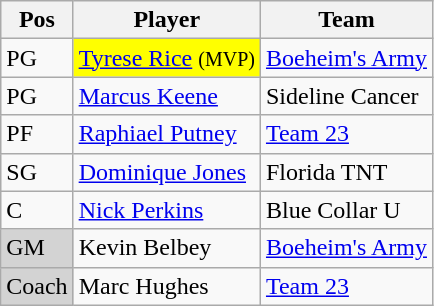<table class="wikitable">
<tr>
<th>Pos</th>
<th>Player</th>
<th>Team </th>
</tr>
<tr>
<td>PG</td>
<td bgcolor=yellow><a href='#'>Tyrese Rice</a> <small>(MVP)</small></td>
<td><a href='#'>Boeheim's Army</a></td>
</tr>
<tr>
<td>PG</td>
<td><a href='#'>Marcus Keene</a></td>
<td>Sideline Cancer</td>
</tr>
<tr>
<td>PF</td>
<td><a href='#'>Raphiael Putney</a></td>
<td><a href='#'>Team 23</a></td>
</tr>
<tr>
<td>SG</td>
<td><a href='#'>Dominique Jones</a></td>
<td>Florida TNT</td>
</tr>
<tr>
<td>C</td>
<td><a href='#'>Nick Perkins</a></td>
<td>Blue Collar U</td>
</tr>
<tr>
<td bgcolor=lightgray>GM</td>
<td>Kevin Belbey</td>
<td><a href='#'>Boeheim's Army</a></td>
</tr>
<tr>
<td bgcolor=lightgray>Coach</td>
<td>Marc Hughes</td>
<td><a href='#'>Team 23</a></td>
</tr>
</table>
